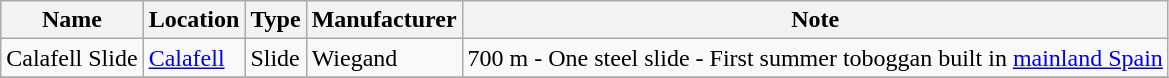<table class="wikitable sortable">
<tr>
<th>Name</th>
<th>Location</th>
<th>Type</th>
<th>Manufacturer</th>
<th>Note</th>
</tr>
<tr>
<td>Calafell Slide</td>
<td><a href='#'>Calafell</a></td>
<td>Slide</td>
<td>Wiegand</td>
<td>700 m - One steel slide - First summer toboggan built in <a href='#'>mainland Spain</a></td>
</tr>
<tr>
</tr>
</table>
